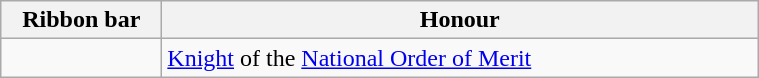<table class="wikitable"  style="width: 40%">
<tr>
<th style="width:100px;">Ribbon bar</th>
<th>Honour</th>
</tr>
<tr>
<td></td>
<td><a href='#'>Knight</a> of the <a href='#'>National Order of Merit</a></td>
</tr>
</table>
